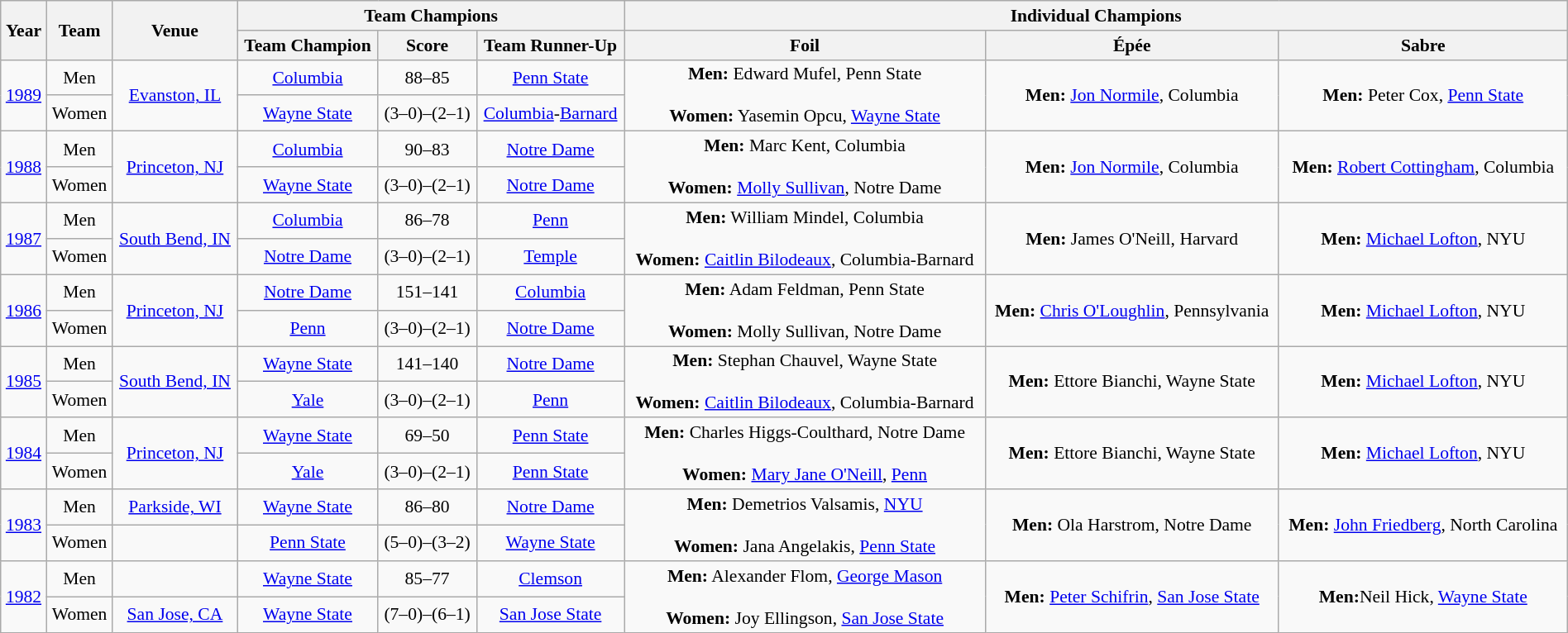<table class="wikitable" style="font-size:90%; width: 100%; text-align: center;">
<tr>
<th rowspan=2>Year</th>
<th rowspan=2>Team</th>
<th rowspan=2>Venue</th>
<th colspan=3>Team Champions</th>
<th colspan=3>Individual Champions</th>
</tr>
<tr>
<th>Team Champion</th>
<th>Score</th>
<th>Team Runner-Up</th>
<th>Foil</th>
<th>Épée</th>
<th>Sabre</th>
</tr>
<tr>
<td rowspan=2><a href='#'>1989</a></td>
<td>Men</td>
<td rowspan=2><a href='#'>Evanston, IL</a></td>
<td><a href='#'>Columbia</a></td>
<td>88–85</td>
<td><a href='#'>Penn State</a></td>
<td rowspan=2><strong>Men:</strong> Edward Mufel, Penn State<br><br><strong>Women:</strong> Yasemin Opcu, <a href='#'>Wayne State</a></td>
<td rowspan=2><strong>Men:</strong> <a href='#'>Jon Normile</a>, Columbia</td>
<td rowspan=2><strong>Men:</strong> Peter Cox, <a href='#'>Penn State</a></td>
</tr>
<tr>
<td>Women</td>
<td><a href='#'>Wayne State</a></td>
<td>(3–0)–(2–1)</td>
<td><a href='#'>Columbia</a>-<a href='#'>Barnard</a></td>
</tr>
<tr>
<td rowspan=2><a href='#'>1988</a></td>
<td>Men</td>
<td rowspan=2><a href='#'>Princeton, NJ</a></td>
<td><a href='#'>Columbia</a></td>
<td>90–83</td>
<td><a href='#'>Notre Dame</a></td>
<td rowspan=2><strong>Men:</strong> Marc Kent, Columbia<br><br><strong>Women:</strong> <a href='#'>Molly Sullivan</a>, Notre Dame</td>
<td rowspan=2><strong>Men:</strong> <a href='#'>Jon Normile</a>, Columbia</td>
<td rowspan=2><strong>Men:</strong> <a href='#'>Robert Cottingham</a>, Columbia</td>
</tr>
<tr>
<td>Women</td>
<td><a href='#'>Wayne State</a></td>
<td>(3–0)–(2–1)</td>
<td><a href='#'>Notre Dame</a></td>
</tr>
<tr>
<td rowspan=2><a href='#'>1987</a></td>
<td>Men</td>
<td rowspan=2><a href='#'>South Bend, IN</a></td>
<td><a href='#'>Columbia</a></td>
<td>86–78</td>
<td><a href='#'>Penn</a></td>
<td rowspan=2><strong>Men:</strong> William Mindel, Columbia<br><br><strong>Women:</strong> <a href='#'>Caitlin Bilodeaux</a>, Columbia-Barnard</td>
<td rowspan=2><strong>Men:</strong> James O'Neill, Harvard</td>
<td rowspan=2><strong>Men:</strong> <a href='#'>Michael Lofton</a>, NYU</td>
</tr>
<tr>
<td>Women</td>
<td><a href='#'>Notre Dame</a></td>
<td>(3–0)–(2–1)</td>
<td><a href='#'>Temple</a></td>
</tr>
<tr>
<td rowspan=2><a href='#'>1986</a></td>
<td>Men</td>
<td rowspan=2><a href='#'>Princeton, NJ</a></td>
<td><a href='#'>Notre Dame</a></td>
<td>151–141</td>
<td><a href='#'>Columbia</a></td>
<td rowspan=2><strong>Men:</strong> Adam Feldman, Penn State<br><br><strong>Women:</strong> Molly Sullivan, Notre Dame</td>
<td rowspan=2><strong>Men:</strong> <a href='#'>Chris O'Loughlin</a>, Pennsylvania</td>
<td rowspan=2><strong>Men:</strong> <a href='#'>Michael Lofton</a>, NYU</td>
</tr>
<tr>
<td>Women</td>
<td><a href='#'>Penn</a></td>
<td>(3–0)–(2–1)</td>
<td><a href='#'>Notre Dame</a></td>
</tr>
<tr>
<td rowspan=2><a href='#'>1985</a></td>
<td>Men</td>
<td rowspan=2><a href='#'>South Bend, IN</a></td>
<td><a href='#'>Wayne State</a></td>
<td>141–140</td>
<td><a href='#'>Notre Dame</a></td>
<td rowspan=2><strong>Men:</strong> Stephan Chauvel, Wayne State<br><br><strong>Women:</strong> <a href='#'>Caitlin Bilodeaux</a>, Columbia-Barnard</td>
<td rowspan=2><strong>Men:</strong> Ettore Bianchi, Wayne State</td>
<td rowspan=2><strong>Men:</strong> <a href='#'>Michael Lofton</a>, NYU</td>
</tr>
<tr>
<td>Women</td>
<td><a href='#'>Yale</a></td>
<td>(3–0)–(2–1)</td>
<td><a href='#'>Penn</a></td>
</tr>
<tr>
<td rowspan=2><a href='#'>1984</a></td>
<td>Men</td>
<td rowspan=2><a href='#'>Princeton, NJ</a></td>
<td><a href='#'>Wayne State</a></td>
<td>69–50</td>
<td><a href='#'>Penn State</a></td>
<td rowspan=2><strong>Men:</strong> Charles Higgs-Coulthard, Notre Dame<br><br><strong>Women:</strong> <a href='#'>Mary Jane O'Neill</a>, <a href='#'>Penn</a></td>
<td rowspan=2><strong>Men:</strong> Ettore Bianchi, Wayne State</td>
<td rowspan=2><strong>Men:</strong> <a href='#'>Michael Lofton</a>, NYU</td>
</tr>
<tr>
<td>Women</td>
<td><a href='#'>Yale</a></td>
<td>(3–0)–(2–1)</td>
<td><a href='#'>Penn State</a></td>
</tr>
<tr>
<td rowspan=2><a href='#'>1983</a></td>
<td>Men</td>
<td><a href='#'>Parkside, WI</a></td>
<td><a href='#'>Wayne State</a></td>
<td>86–80</td>
<td><a href='#'>Notre Dame</a></td>
<td rowspan=2><strong>Men:</strong> Demetrios Valsamis, <a href='#'>NYU</a><br><br><strong>Women:</strong> Jana Angelakis, <a href='#'>Penn State</a></td>
<td rowspan=2><strong>Men:</strong> Ola Harstrom, Notre Dame</td>
<td rowspan=2><strong>Men:</strong> <a href='#'>John Friedberg</a>, North Carolina</td>
</tr>
<tr>
<td>Women</td>
<td></td>
<td><a href='#'>Penn State</a></td>
<td>(5–0)–(3–2)</td>
<td><a href='#'>Wayne State</a></td>
</tr>
<tr>
<td rowspan=2><a href='#'>1982</a></td>
<td>Men</td>
<td></td>
<td><a href='#'>Wayne State</a></td>
<td>85–77</td>
<td><a href='#'>Clemson</a></td>
<td rowspan=2><strong>Men:</strong> Alexander Flom, <a href='#'>George Mason</a><br><br><strong>Women:</strong> Joy Ellingson, <a href='#'>San Jose State</a></td>
<td rowspan=2><strong>Men:</strong> <a href='#'>Peter Schifrin</a>, <a href='#'>San Jose State</a></td>
<td rowspan=2><strong>Men:</strong>Neil Hick, <a href='#'>Wayne State</a></td>
</tr>
<tr>
<td>Women</td>
<td><a href='#'>San Jose, CA</a></td>
<td><a href='#'>Wayne State</a></td>
<td>(7–0)–(6–1)</td>
<td><a href='#'>San Jose State</a></td>
</tr>
</table>
